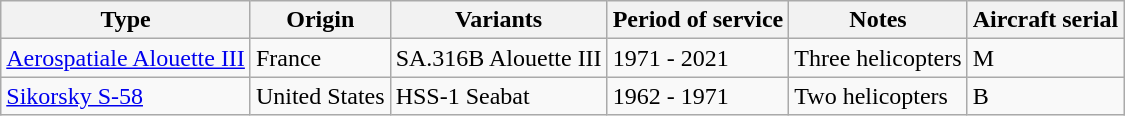<table class="wikitable sortable">
<tr>
<th>Type</th>
<th>Origin</th>
<th>Variants</th>
<th>Period of service</th>
<th>Notes</th>
<th>Aircraft serial</th>
</tr>
<tr>
<td><a href='#'>Aerospatiale Alouette III</a></td>
<td>France</td>
<td>SA.316B Alouette III</td>
<td>1971 - 2021</td>
<td>Three helicopters</td>
<td>M</td>
</tr>
<tr>
<td><a href='#'>Sikorsky S-58</a></td>
<td>United States</td>
<td>HSS-1 Seabat</td>
<td>1962 - 1971</td>
<td>Two helicopters</td>
<td>B</td>
</tr>
</table>
